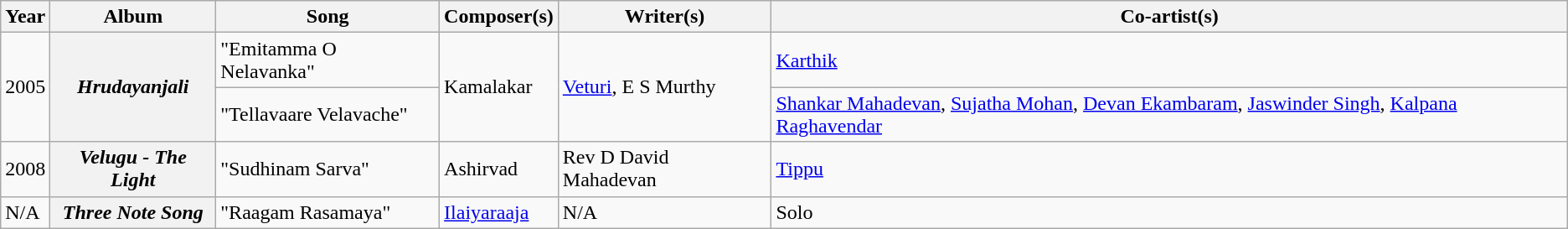<table class="wikitable">
<tr>
<th>Year</th>
<th>Album</th>
<th>Song</th>
<th>Composer(s)</th>
<th>Writer(s)</th>
<th>Co-artist(s)</th>
</tr>
<tr>
<td rowspan="2">2005</td>
<th rowspan="2"><em>Hrudayanjali</em></th>
<td>"Emitamma O Nelavanka"</td>
<td rowspan="2">Kamalakar</td>
<td rowspan="2"><a href='#'>Veturi</a>, E S Murthy</td>
<td><a href='#'>Karthik</a></td>
</tr>
<tr>
<td>"Tellavaare Velavache"</td>
<td><a href='#'>Shankar Mahadevan</a>, <a href='#'>Sujatha Mohan</a>, <a href='#'>Devan Ekambaram</a>, <a href='#'>Jaswinder Singh</a>, <a href='#'>Kalpana Raghavendar</a></td>
</tr>
<tr>
<td>2008</td>
<th><em>Velugu - The Light</em></th>
<td>"Sudhinam Sarva"</td>
<td>Ashirvad</td>
<td>Rev D David Mahadevan</td>
<td><a href='#'>Tippu</a></td>
</tr>
<tr>
<td>N/A</td>
<th><em>Three Note Song</em></th>
<td>"Raagam Rasamaya"</td>
<td><a href='#'>Ilaiyaraaja</a></td>
<td>N/A</td>
<td>Solo</td>
</tr>
</table>
